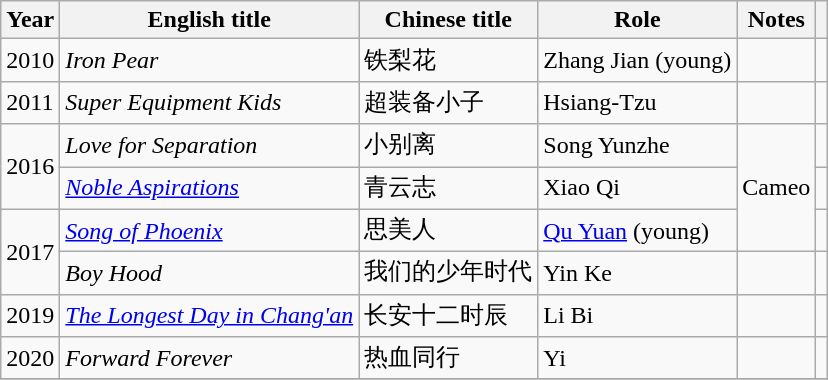<table class="wikitable sortable">
<tr>
<th>Year</th>
<th>English title</th>
<th>Chinese title</th>
<th>Role</th>
<th class="unsortable">Notes</th>
<th class="unsortable"></th>
</tr>
<tr>
<td>2010</td>
<td><em>Iron Pear</em></td>
<td>铁梨花</td>
<td>Zhang Jian (young)</td>
<td></td>
<td style="text-align:center"></td>
</tr>
<tr>
<td>2011</td>
<td><em>Super Equipment Kids</em></td>
<td>超装备小子</td>
<td>Hsiang-Tzu</td>
<td></td>
<td></td>
</tr>
<tr>
<td rowspan=2>2016</td>
<td><em>Love for Separation</em></td>
<td>小别离</td>
<td>Song Yunzhe</td>
<td rowspan=3>Cameo</td>
<td style="text-align:center"></td>
</tr>
<tr>
<td><em><a href='#'>Noble Aspirations</a></em></td>
<td>青云志</td>
<td>Xiao Qi</td>
<td style="text-align:center"></td>
</tr>
<tr>
<td rowspan=2>2017</td>
<td><em><a href='#'>Song of Phoenix</a> </em></td>
<td>思美人</td>
<td><a href='#'>Qu Yuan</a> (young)</td>
<td style="text-align:center"></td>
</tr>
<tr>
<td><em>Boy Hood</em></td>
<td>我们的少年时代</td>
<td>Yin Ke</td>
<td></td>
<td style="text-align:center"></td>
</tr>
<tr>
<td>2019</td>
<td><em><a href='#'>The Longest Day in Chang'an</a></em></td>
<td>长安十二时辰</td>
<td>Li Bi</td>
<td></td>
<td style="text-align:center"></td>
</tr>
<tr>
<td>2020</td>
<td><em>Forward Forever</em></td>
<td>热血同行</td>
<td>Yi</td>
<td></td>
<td style="text-align:center"></td>
</tr>
<tr>
</tr>
</table>
